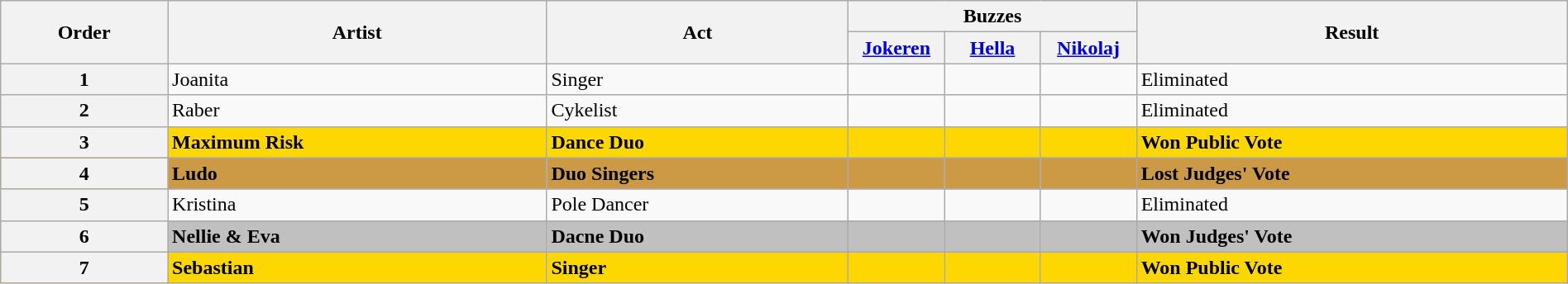<table class="wikitable sortable" width="100%">
<tr>
<th rowspan="2">Order</th>
<th rowspan="2" class="unsortable">Artist</th>
<th rowspan="2" class="unsortable">Act</th>
<th colspan="3" class="unsortable">Buzzes</th>
<th rowspan="2">Result</th>
</tr>
<tr>
<th width="70"><a href='#'>Jokeren</a></th>
<th width="70"><a href='#'>Hella</a></th>
<th width="70"><a href='#'>Nikolaj</a></th>
</tr>
<tr>
<th>1</th>
<td>Joanita</td>
<td>Singer</td>
<td></td>
<td></td>
<td></td>
<td>Eliminated</td>
</tr>
<tr>
<th>2</th>
<td>Raber</td>
<td>Cykelist</td>
<td></td>
<td></td>
<td align="center"></td>
<td>Eliminated</td>
</tr>
<tr style="background:gold;">
<th>3</th>
<td><strong>Maximum Risk</strong></td>
<td><strong>Dance Duo</strong></td>
<td></td>
<td></td>
<td></td>
<td><strong>Won Public Vote</strong></td>
</tr>
<tr style="background:#c94;">
<th>4</th>
<td><strong>Ludo</strong></td>
<td><strong>Duo Singers</strong></td>
<td></td>
<td align="center"></td>
<td></td>
<td><strong>Lost Judges' Vote</strong></td>
</tr>
<tr>
<th>5</th>
<td>Kristina</td>
<td>Pole Dancer</td>
<td></td>
<td></td>
<td></td>
<td>Eliminated</td>
</tr>
<tr style="background:silver;">
<th>6</th>
<td><strong>Nellie & Eva</strong></td>
<td><strong>Dacne Duo</strong></td>
<td align="center"></td>
<td></td>
<td align="center"></td>
<td><strong>Won Judges' Vote</strong></td>
</tr>
<tr style="background:gold;">
<th>7</th>
<td><strong>Sebastian</strong></td>
<td><strong>Singer</strong></td>
<td></td>
<td></td>
<td></td>
<td><strong>Won Public Vote</strong></td>
</tr>
</table>
